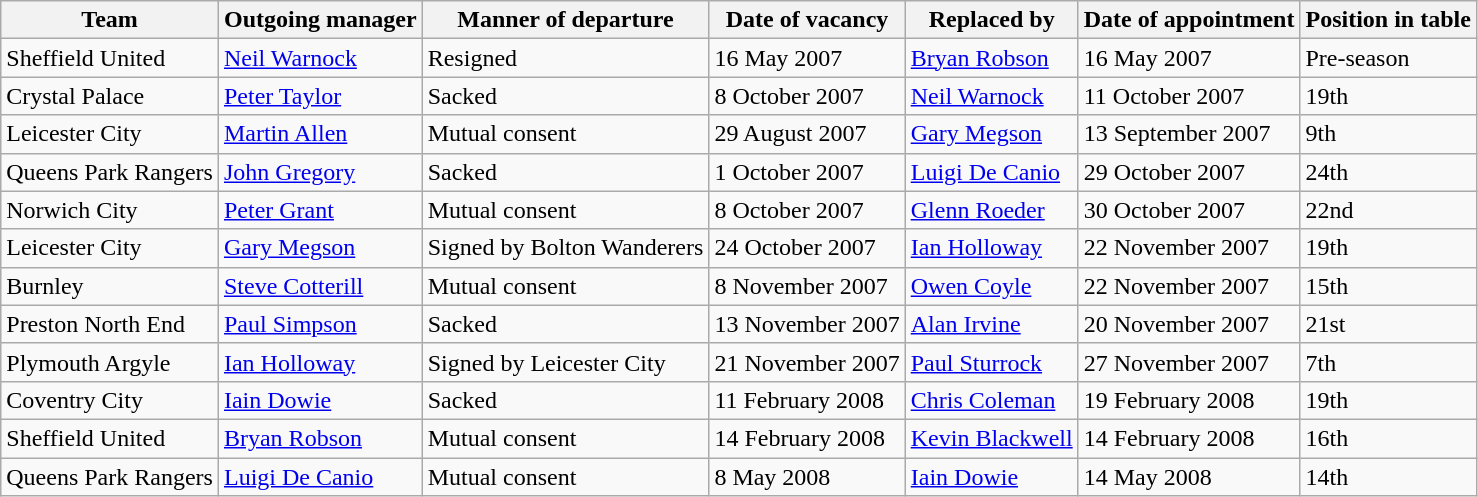<table class="wikitable">
<tr>
<th>Team</th>
<th>Outgoing manager</th>
<th>Manner of departure</th>
<th>Date of vacancy</th>
<th>Replaced by</th>
<th>Date of appointment</th>
<th>Position in table</th>
</tr>
<tr>
<td>Sheffield United</td>
<td> <a href='#'>Neil Warnock</a></td>
<td>Resigned</td>
<td>16 May 2007</td>
<td> <a href='#'>Bryan Robson</a></td>
<td>16 May 2007</td>
<td>Pre-season</td>
</tr>
<tr>
<td>Crystal Palace</td>
<td> <a href='#'>Peter Taylor</a></td>
<td>Sacked</td>
<td>8 October 2007</td>
<td> <a href='#'>Neil Warnock</a></td>
<td>11 October 2007</td>
<td>19th</td>
</tr>
<tr>
<td>Leicester City</td>
<td> <a href='#'>Martin Allen</a></td>
<td>Mutual consent</td>
<td>29 August 2007</td>
<td> <a href='#'>Gary Megson</a></td>
<td>13 September 2007</td>
<td>9th</td>
</tr>
<tr>
<td>Queens Park Rangers</td>
<td> <a href='#'>John Gregory</a></td>
<td>Sacked</td>
<td>1 October 2007</td>
<td> <a href='#'>Luigi De Canio</a></td>
<td>29 October 2007</td>
<td>24th</td>
</tr>
<tr>
<td>Norwich City</td>
<td> <a href='#'>Peter Grant</a></td>
<td>Mutual consent</td>
<td>8 October 2007</td>
<td> <a href='#'>Glenn Roeder</a></td>
<td>30 October 2007</td>
<td>22nd</td>
</tr>
<tr>
<td>Leicester City</td>
<td> <a href='#'>Gary Megson</a></td>
<td>Signed by Bolton Wanderers</td>
<td>24 October 2007</td>
<td> <a href='#'>Ian Holloway</a></td>
<td>22 November 2007</td>
<td>19th</td>
</tr>
<tr>
<td>Burnley</td>
<td> <a href='#'>Steve Cotterill</a></td>
<td>Mutual consent</td>
<td>8 November 2007</td>
<td> <a href='#'>Owen Coyle</a></td>
<td>22 November 2007</td>
<td>15th</td>
</tr>
<tr>
<td>Preston North End</td>
<td> <a href='#'>Paul Simpson</a></td>
<td>Sacked</td>
<td>13 November 2007</td>
<td> <a href='#'>Alan Irvine</a></td>
<td>20 November 2007</td>
<td>21st</td>
</tr>
<tr>
<td>Plymouth Argyle</td>
<td> <a href='#'>Ian Holloway</a></td>
<td>Signed by Leicester City</td>
<td>21 November 2007</td>
<td> <a href='#'>Paul Sturrock</a></td>
<td>27 November 2007</td>
<td>7th</td>
</tr>
<tr>
<td>Coventry City</td>
<td> <a href='#'>Iain Dowie</a></td>
<td>Sacked</td>
<td>11 February 2008</td>
<td> <a href='#'>Chris Coleman</a></td>
<td>19 February 2008</td>
<td>19th</td>
</tr>
<tr>
<td>Sheffield United</td>
<td> <a href='#'>Bryan Robson</a></td>
<td>Mutual consent</td>
<td>14 February 2008</td>
<td> <a href='#'>Kevin Blackwell</a></td>
<td>14 February 2008</td>
<td>16th</td>
</tr>
<tr>
<td>Queens Park Rangers</td>
<td> <a href='#'>Luigi De Canio</a></td>
<td>Mutual consent</td>
<td>8 May 2008</td>
<td> <a href='#'>Iain Dowie</a></td>
<td>14 May 2008</td>
<td>14th</td>
</tr>
</table>
